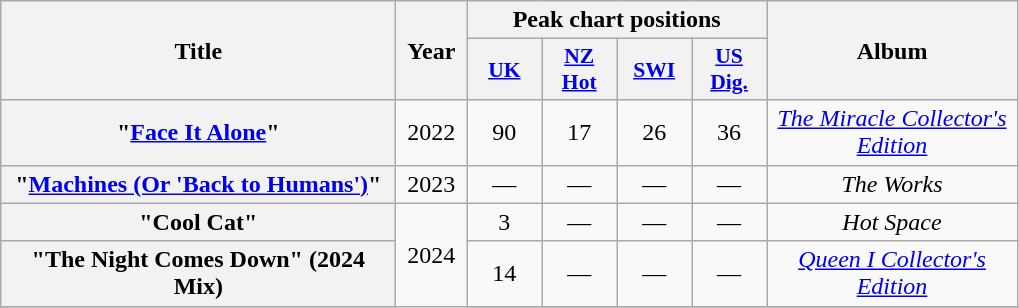<table class="wikitable plainrowheaders" style="text-align:center;">
<tr>
<th scope="col" rowspan="2" style="width:16em;">Title</th>
<th scope="col" rowspan="2" style="width:2.5em;">Year</th>
<th scope="col" colspan="4">Peak chart positions</th>
<th scope="col" rowspan="2" style="width:10em;">Album</th>
</tr>
<tr>
<th scope="col" style="width:3em;font-size:90%;"><a href='#'>UK</a><br></th>
<th scope="col" style="width:3em;font-size:90%;"><a href='#'>NZ<br>Hot</a><br></th>
<th scope="col" style="width:3em;font-size:90%;"><a href='#'>SWI</a><br></th>
<th scope="col" style="width:3em;font-size:90%;"><a href='#'>US<br>Dig.</a><br></th>
</tr>
<tr>
<th scope="row">"<a href='#'>Face It Alone</a>"</th>
<td>2022</td>
<td>90</td>
<td>17</td>
<td>26</td>
<td>36</td>
<td><em><a href='#'>The Miracle Collector's Edition</a></em></td>
</tr>
<tr>
<th scope="row">"<a href='#'>Machines (Or 'Back to Humans')</a>"</th>
<td>2023</td>
<td>—</td>
<td>—</td>
<td>—</td>
<td>—</td>
<td><em>The Works</em></td>
</tr>
<tr>
<th scope="row">"Cool Cat"</th>
<td rowspan="3">2024</td>
<td>3</td>
<td>—</td>
<td>—</td>
<td>—</td>
<td><em>Hot Space</em></td>
</tr>
<tr>
<th scope="row">"The Night Comes Down" (2024 Mix) </th>
<td>14</td>
<td>—</td>
<td>—</td>
<td>—</td>
<td><em><a href='#'>Queen I Collector's Edition</a></em></td>
</tr>
<tr>
</tr>
</table>
